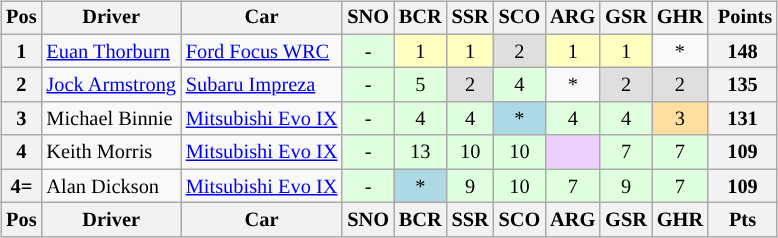<table>
<tr>
<td><br><table class="wikitable" style="font-size: 85%; text-align: center;">
<tr valign="top">
<th valign="middle">Pos</th>
<th valign="middle">Driver</th>
<th valign="middle">Car</th>
<th>SNO<br></th>
<th>BCR<br></th>
<th>SSR<br></th>
<th>SCO<br></th>
<th>ARG<br></th>
<th>GSR<br></th>
<th>GHR<br></th>
<th valign="middle"> Points</th>
</tr>
<tr>
<th>1</th>
<td align=left><a href='#'>Euan Thorburn</a></td>
<td align=left><a href='#'>Ford Focus WRC</a></td>
<td style="background:#dfffdf;">-</td>
<td style="background:#ffffbf;">1</td>
<td style="background:#ffffbf;">1</td>
<td style="background:#dfdfdf;">2</td>
<td style="background:#ffffbf;">1</td>
<td style="background:#ffffbf;">1</td>
<td style="background:#">*</td>
<th>148</th>
</tr>
<tr>
<th>2</th>
<td align=left><a href='#'>Jock Armstrong</a></td>
<td align=left><a href='#'>Subaru Impreza</a></td>
<td style="background:#dfffdf;">-</td>
<td style="background:#dfffdf;">5</td>
<td style="background:#dfdfdf;">2</td>
<td style="background:#dfffdf;">4</td>
<td style="background:#">*</td>
<td style="background:#dfdfdf;">2</td>
<td style="background:#dfdfdf;">2</td>
<th>135</th>
</tr>
<tr>
<th>3</th>
<td align=left>Michael Binnie</td>
<td align=left><a href='#'>Mitsubishi Evo IX</a></td>
<td style="background:#dfffdf;">-</td>
<td style="background:#dfffdf;">4</td>
<td style="background:#dfffdf;">4</td>
<td style="background:#ADD8E6">*</td>
<td style="background:#dfffdf;">4</td>
<td style="background:#dfffdf;">4</td>
<td style="background:#ffdf9f;">3</td>
<th>131</th>
</tr>
<tr>
<th>4</th>
<td align=left>Keith Morris</td>
<td align=left><a href='#'>Mitsubishi Evo IX</a></td>
<td style="background:#dfffdf;">-</td>
<td style="background:#dfffdf;">13</td>
<td style="background:#dfffdf;">10</td>
<td style="background:#dfffdf;">10</td>
<td style="background:#efcfff;"></td>
<td style="background:#dfffdf;">7</td>
<td style="background:#dfffdf;">7</td>
<th>109</th>
</tr>
<tr>
<th>4=</th>
<td align=left>Alan Dickson</td>
<td align=left><a href='#'>Mitsubishi Evo IX</a></td>
<td style="background:#dfffdf;">-</td>
<td style="background:#ADD8E6;">*</td>
<td style="background:#dfffdf;">9</td>
<td style="background:#dfffdf;">10</td>
<td style="background:#dfffdf;">7</td>
<td style="background:#dfffdf;">9</td>
<td style="background:#dfffdf;">7</td>
<th>109</th>
</tr>
<tr valign="top">
<th valign="middle">Pos</th>
<th valign="middle">Driver</th>
<th valign="middle">Car</th>
<th>SNO<br></th>
<th>BCR<br></th>
<th>SSR<br></th>
<th>SCO<br></th>
<th>ARG<br></th>
<th>GSR<br></th>
<th>GHR<br></th>
<th valign="middle"> Pts </th>
</tr>
</table>
</td>
<td valign="top"><br></td>
</tr>
</table>
